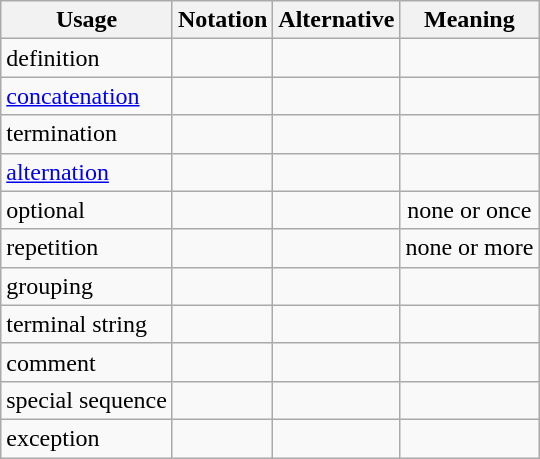<table class="wikitable">
<tr>
<th>Usage</th>
<th>Notation</th>
<th>Alternative</th>
<th>Meaning</th>
</tr>
<tr>
<td>definition</td>
<td style="text-align:center"></td>
<td></td>
<td></td>
</tr>
<tr>
<td><a href='#'>concatenation</a></td>
<td style="text-align:center"></td>
<td></td>
<td></td>
</tr>
<tr>
<td>termination</td>
<td style="text-align:center"></td>
<td style="text-align:center"></td>
<td></td>
</tr>
<tr>
<td><a href='#'>alternation</a></td>
<td style="text-align:center"></td>
<td style="text-align:center"></td>
<td></td>
</tr>
<tr>
<td>optional</td>
<td style="text-align:center"></td>
<td style="text-align:center"></td>
<td style="text-align:center">none or once</td>
</tr>
<tr>
<td>repetition</td>
<td style="text-align:center"></td>
<td style="text-align:center"></td>
<td style="text-align:center">none or more</td>
</tr>
<tr>
<td>grouping</td>
<td style="text-align:center"></td>
<td></td>
<td></td>
</tr>
<tr>
<td>terminal string</td>
<td style="text-align:center"></td>
<td style="text-align:center"></td>
<td></td>
</tr>
<tr>
<td>comment</td>
<td style="text-align:center"></td>
<td></td>
<td></td>
</tr>
<tr>
<td>special sequence</td>
<td style="text-align:center"></td>
<td></td>
<td></td>
</tr>
<tr>
<td>exception</td>
<td style="text-align:center"></td>
<td></td>
<td></td>
</tr>
</table>
